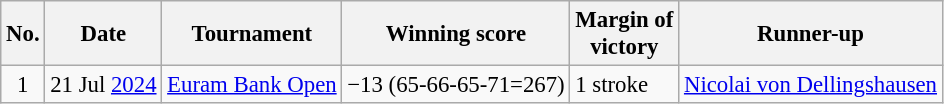<table class="wikitable" style="font-size:95%;">
<tr>
<th>No.</th>
<th>Date</th>
<th>Tournament</th>
<th>Winning score</th>
<th>Margin of<br>victory</th>
<th>Runner-up</th>
</tr>
<tr>
<td align=center>1</td>
<td align=right>21 Jul <a href='#'>2024</a></td>
<td><a href='#'>Euram Bank Open</a></td>
<td>−13 (65-66-65-71=267)</td>
<td>1 stroke</td>
<td> <a href='#'>Nicolai von Dellingshausen</a></td>
</tr>
</table>
